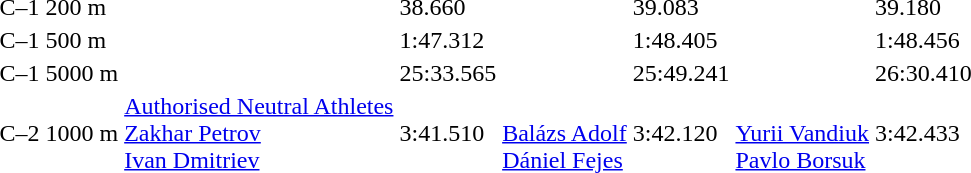<table>
<tr>
<td>C–1 200 m<br></td>
<td></td>
<td>38.660</td>
<td></td>
<td>39.083</td>
<td></td>
<td>39.180</td>
</tr>
<tr>
<td>C–1 500 m<br></td>
<td></td>
<td>1:47.312</td>
<td></td>
<td>1:48.405</td>
<td></td>
<td>1:48.456</td>
</tr>
<tr>
<td>C–1 5000 m<br></td>
<td></td>
<td>25:33.565</td>
<td></td>
<td>25:49.241</td>
<td></td>
<td>26:30.410</td>
</tr>
<tr>
<td>C–2 1000 m<br></td>
<td><a href='#'>Authorised Neutral Athletes</a><br><a href='#'>Zakhar Petrov</a><br><a href='#'>Ivan Dmitriev</a></td>
<td>3:41.510</td>
<td><br><a href='#'>Balázs Adolf</a><br><a href='#'>Dániel Fejes</a></td>
<td>3:42.120</td>
<td><br><a href='#'>Yurii Vandiuk</a><br><a href='#'>Pavlo Borsuk</a></td>
<td>3:42.433</td>
</tr>
</table>
